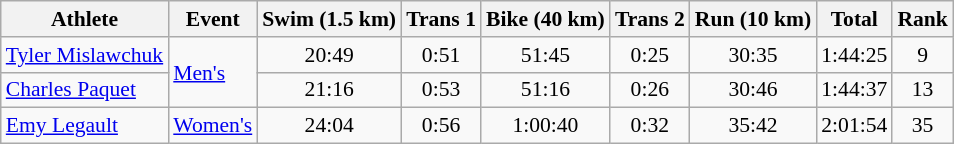<table class=wikitable style=font-size:90%;text-align:center>
<tr>
<th>Athlete</th>
<th>Event</th>
<th>Swim (1.5 km)</th>
<th>Trans 1</th>
<th>Bike (40 km)</th>
<th>Trans 2</th>
<th>Run (10 km)</th>
<th>Total</th>
<th>Rank</th>
</tr>
<tr>
<td align=left><a href='#'>Tyler Mislawchuk</a></td>
<td rowspan=2 align=left><a href='#'>Men's</a></td>
<td>20:49</td>
<td>0:51</td>
<td>51:45</td>
<td>0:25</td>
<td>30:35</td>
<td>1:44:25</td>
<td>9</td>
</tr>
<tr>
<td align=left><a href='#'>Charles Paquet</a></td>
<td>21:16</td>
<td>0:53</td>
<td>51:16</td>
<td>0:26</td>
<td>30:46</td>
<td>1:44:37</td>
<td>13</td>
</tr>
<tr>
<td align=left><a href='#'>Emy Legault</a></td>
<td align=left><a href='#'>Women's</a></td>
<td>24:04</td>
<td>0:56</td>
<td>1:00:40</td>
<td>0:32</td>
<td>35:42</td>
<td>2:01:54</td>
<td>35</td>
</tr>
</table>
